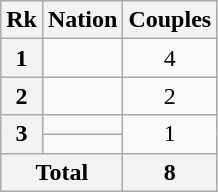<table class="wikitable sortable" style="text-align: center;">
<tr>
<th>Rk</th>
<th>Nation</th>
<th>Couples</th>
</tr>
<tr>
<th>1</th>
<td></td>
<td>4</td>
</tr>
<tr>
<th>2</th>
<td></td>
<td>2</td>
</tr>
<tr>
<th rowspan=2>3</th>
<td></td>
<td rowspan=2>1</td>
</tr>
<tr>
<td></td>
</tr>
<tr class="sortbottom">
<th colspan="2">Total</th>
<th>8</th>
</tr>
</table>
